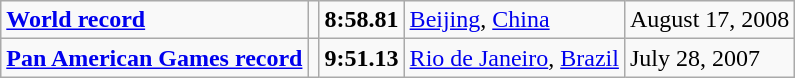<table class="wikitable">
<tr>
<td><strong><a href='#'>World record</a></strong></td>
<td></td>
<td><strong>8:58.81</strong></td>
<td><a href='#'>Beijing</a>, <a href='#'>China</a></td>
<td>August 17, 2008</td>
</tr>
<tr>
<td><strong><a href='#'>Pan American Games record</a></strong></td>
<td></td>
<td><strong>9:51.13</strong></td>
<td><a href='#'>Rio de Janeiro</a>, <a href='#'>Brazil</a></td>
<td>July 28, 2007</td>
</tr>
</table>
